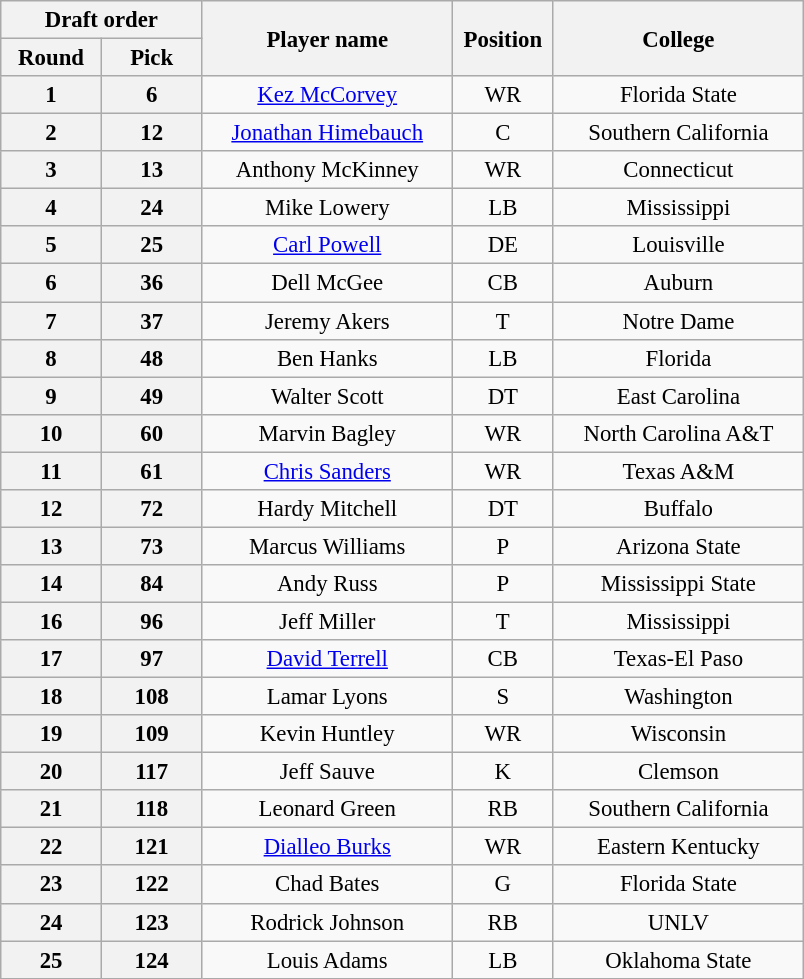<table class="wikitable" style="font-size:95%; text-align:center">
<tr>
<th width="120" colspan="2">Draft order</th>
<th width="160" rowspan="2">Player name</th>
<th width="60"  rowspan="2">Position</th>
<th width="160" rowspan="2">College</th>
</tr>
<tr>
<th width="60">Round</th>
<th width="60">Pick</th>
</tr>
<tr>
<th>1</th>
<th>6</th>
<td><a href='#'>Kez McCorvey</a></td>
<td>WR</td>
<td>Florida State</td>
</tr>
<tr>
<th>2</th>
<th>12</th>
<td><a href='#'>Jonathan Himebauch</a></td>
<td>C</td>
<td>Southern California</td>
</tr>
<tr>
<th>3</th>
<th>13</th>
<td>Anthony McKinney</td>
<td>WR</td>
<td>Connecticut</td>
</tr>
<tr>
<th>4</th>
<th>24</th>
<td>Mike Lowery</td>
<td>LB</td>
<td>Mississippi</td>
</tr>
<tr>
<th>5</th>
<th>25</th>
<td><a href='#'>Carl Powell</a></td>
<td>DE</td>
<td>Louisville</td>
</tr>
<tr>
<th>6</th>
<th>36</th>
<td>Dell McGee</td>
<td>CB</td>
<td>Auburn</td>
</tr>
<tr>
<th>7</th>
<th>37</th>
<td>Jeremy Akers</td>
<td>T</td>
<td>Notre Dame</td>
</tr>
<tr>
<th>8</th>
<th>48</th>
<td>Ben Hanks</td>
<td>LB</td>
<td>Florida</td>
</tr>
<tr>
<th>9</th>
<th>49</th>
<td>Walter Scott</td>
<td>DT</td>
<td>East Carolina</td>
</tr>
<tr>
<th>10</th>
<th>60</th>
<td>Marvin Bagley</td>
<td>WR</td>
<td>North Carolina A&T</td>
</tr>
<tr>
<th>11</th>
<th>61</th>
<td><a href='#'>Chris Sanders</a></td>
<td>WR</td>
<td>Texas A&M</td>
</tr>
<tr>
<th>12</th>
<th>72</th>
<td>Hardy Mitchell</td>
<td>DT</td>
<td>Buffalo</td>
</tr>
<tr>
<th>13</th>
<th>73</th>
<td>Marcus Williams</td>
<td>P</td>
<td>Arizona State</td>
</tr>
<tr>
<th>14</th>
<th>84</th>
<td>Andy Russ</td>
<td>P</td>
<td>Mississippi State</td>
</tr>
<tr>
<th>16</th>
<th>96</th>
<td>Jeff Miller</td>
<td>T</td>
<td>Mississippi</td>
</tr>
<tr>
<th>17</th>
<th>97</th>
<td><a href='#'>David Terrell</a></td>
<td>CB</td>
<td>Texas-El Paso</td>
</tr>
<tr>
<th>18</th>
<th>108</th>
<td>Lamar Lyons</td>
<td>S</td>
<td>Washington</td>
</tr>
<tr>
<th>19</th>
<th>109</th>
<td>Kevin Huntley</td>
<td>WR</td>
<td>Wisconsin</td>
</tr>
<tr>
<th>20</th>
<th>117</th>
<td>Jeff Sauve</td>
<td>K</td>
<td>Clemson</td>
</tr>
<tr>
<th>21</th>
<th>118</th>
<td>Leonard Green</td>
<td>RB</td>
<td>Southern California</td>
</tr>
<tr>
<th>22</th>
<th>121</th>
<td><a href='#'>Dialleo Burks</a></td>
<td>WR</td>
<td>Eastern Kentucky</td>
</tr>
<tr>
<th>23</th>
<th>122</th>
<td>Chad Bates</td>
<td>G</td>
<td>Florida State</td>
</tr>
<tr>
<th>24</th>
<th>123</th>
<td>Rodrick Johnson</td>
<td>RB</td>
<td>UNLV</td>
</tr>
<tr>
<th>25</th>
<th>124</th>
<td>Louis Adams</td>
<td>LB</td>
<td>Oklahoma State</td>
</tr>
</table>
